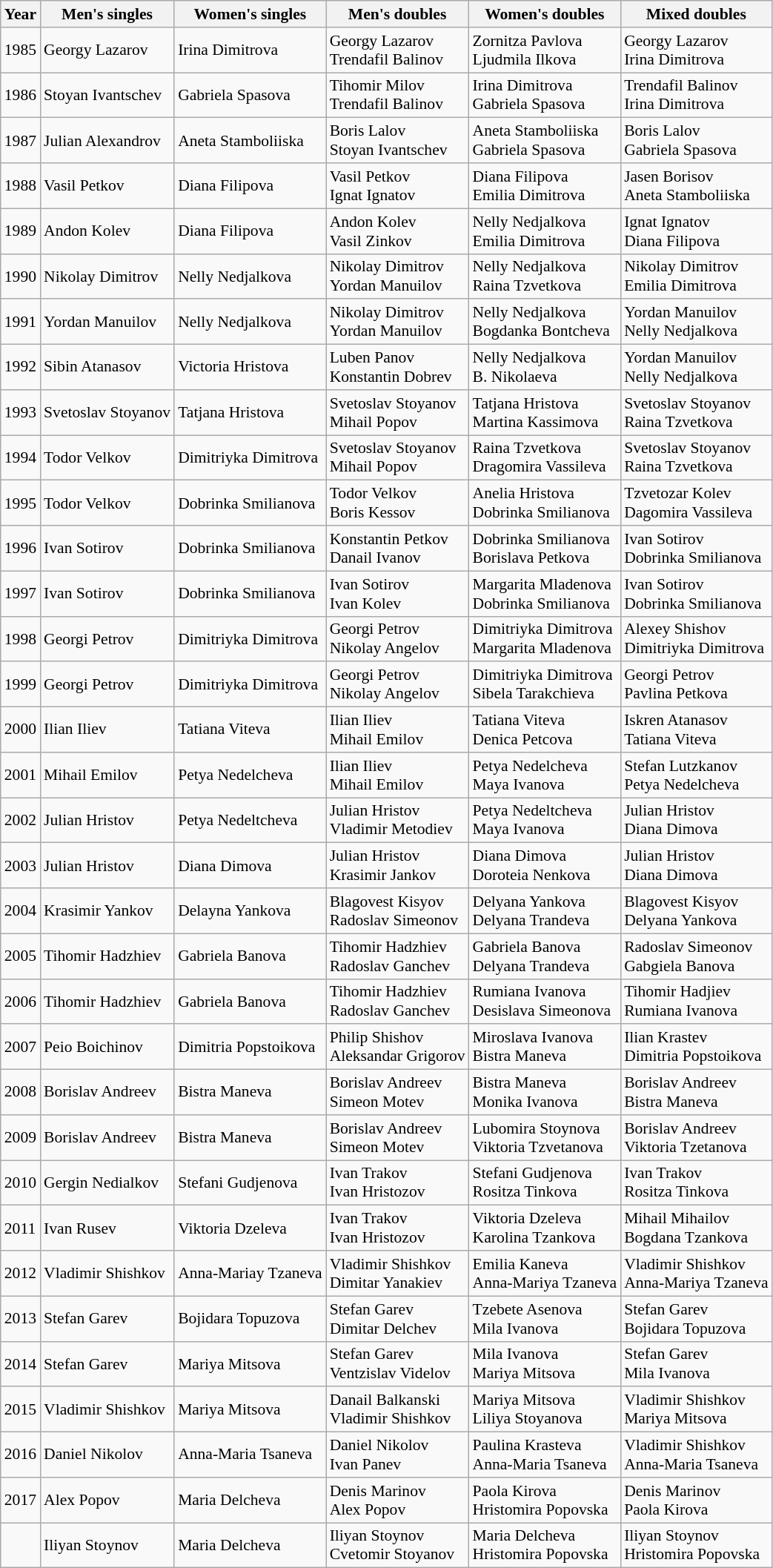<table class=wikitable style="font-size:90%;">
<tr>
<th>Year</th>
<th>Men's singles</th>
<th>Women's singles</th>
<th>Men's doubles</th>
<th>Women's doubles</th>
<th>Mixed doubles</th>
</tr>
<tr>
<td>1985</td>
<td>Georgy Lazarov</td>
<td>Irina Dimitrova</td>
<td>Georgy Lazarov <br> Trendafil Balinov</td>
<td>Zornitza Pavlova <br> Ljudmila Ilkova</td>
<td>Georgy Lazarov <br> Irina Dimitrova</td>
</tr>
<tr>
<td>1986</td>
<td>Stoyan Ivantschev</td>
<td>Gabriela Spasova</td>
<td>Tihomir Milov <br> Trendafil Balinov</td>
<td>Irina Dimitrova <br> Gabriela Spasova</td>
<td>Trendafil Balinov <br> Irina Dimitrova</td>
</tr>
<tr>
<td>1987</td>
<td>Julian Alexandrov</td>
<td>Aneta Stamboliiska</td>
<td>Boris Lalov <br> Stoyan Ivantschev</td>
<td>Aneta Stamboliiska <br> Gabriela Spasova</td>
<td>Boris Lalov <br> Gabriela Spasova</td>
</tr>
<tr>
<td>1988</td>
<td>Vasil Petkov</td>
<td>Diana Filipova</td>
<td>Vasil Petkov <br> Ignat Ignatov</td>
<td>Diana Filipova <br> Emilia Dimitrova</td>
<td>Jasen Borisov <br> Aneta Stamboliiska</td>
</tr>
<tr>
<td>1989</td>
<td>Andon Kolev</td>
<td>Diana Filipova</td>
<td>Andon Kolev <br> Vasil Zinkov</td>
<td>Nelly Nedjalkova <br> Emilia Dimitrova</td>
<td>Ignat Ignatov <br> Diana Filipova</td>
</tr>
<tr>
<td>1990</td>
<td>Nikolay Dimitrov</td>
<td>Nelly Nedjalkova</td>
<td>Nikolay Dimitrov <br> Yordan Manuilov</td>
<td>Nelly Nedjalkova <br> Raina Tzvetkova</td>
<td>Nikolay Dimitrov <br> Emilia Dimitrova</td>
</tr>
<tr>
<td>1991</td>
<td>Yordan Manuilov</td>
<td>Nelly Nedjalkova</td>
<td>Nikolay Dimitrov <br> Yordan Manuilov</td>
<td>Nelly Nedjalkova <br> Bogdanka Bontcheva</td>
<td>Yordan Manuilov <br> Nelly Nedjalkova</td>
</tr>
<tr>
<td>1992</td>
<td>Sibin Atanasov</td>
<td>Victoria Hristova</td>
<td>Luben Panov <br> Konstantin Dobrev</td>
<td>Nelly Nedjalkova <br> B. Nikolaeva</td>
<td>Yordan Manuilov <br> Nelly Nedjalkova</td>
</tr>
<tr>
<td>1993</td>
<td>Svetoslav Stoyanov</td>
<td>Tatjana Hristova</td>
<td>Svetoslav Stoyanov <br> Mihail Popov</td>
<td>Tatjana Hristova <br> Martina Kassimova</td>
<td>Svetoslav Stoyanov <br> Raina Tzvetkova</td>
</tr>
<tr>
<td>1994</td>
<td>Todor Velkov</td>
<td>Dimitriyka Dimitrova</td>
<td>Svetoslav Stoyanov <br> Mihail Popov</td>
<td>Raina Tzvetkova <br> Dragomira Vassileva</td>
<td>Svetoslav Stoyanov <br> Raina Tzvetkova</td>
</tr>
<tr>
<td>1995</td>
<td>Todor Velkov</td>
<td>Dobrinka Smilianova</td>
<td>Todor Velkov <br> Boris Kessov</td>
<td>Anelia Hristova <br> Dobrinka Smilianova</td>
<td>Tzvetozar Kolev <br> Dagomira Vassileva</td>
</tr>
<tr>
<td>1996</td>
<td>Ivan Sotirov</td>
<td>Dobrinka Smilianova</td>
<td>Konstantin Petkov <br> Danail Ivanov</td>
<td>Dobrinka Smilianova <br> Borislava Petkova</td>
<td>Ivan Sotirov <br> Dobrinka Smilianova</td>
</tr>
<tr>
<td>1997</td>
<td>Ivan Sotirov</td>
<td>Dobrinka Smilianova</td>
<td>Ivan Sotirov <br> Ivan Kolev</td>
<td>Margarita Mladenova <br> Dobrinka Smilianova</td>
<td>Ivan Sotirov <br> Dobrinka Smilianova</td>
</tr>
<tr>
<td>1998</td>
<td>Georgi Petrov</td>
<td>Dimitriyka Dimitrova</td>
<td>Georgi Petrov <br> Nikolay Angelov</td>
<td>Dimitriyka Dimitrova <br> Margarita Mladenova</td>
<td>Alexey Shishov <br> Dimitriyka Dimitrova</td>
</tr>
<tr>
<td>1999</td>
<td>Georgi Petrov</td>
<td>Dimitriyka Dimitrova</td>
<td>Georgi Petrov <br> Nikolay Angelov</td>
<td>Dimitriyka Dimitrova <br> Sibela Tarakchieva</td>
<td>Georgi Petrov <br> Pavlina Petkova</td>
</tr>
<tr>
<td>2000</td>
<td>Ilian Iliev</td>
<td>Tatiana Viteva</td>
<td>Ilian Iliev <br> Mihail Emilov</td>
<td>Tatiana Viteva <br> Denica Petcova</td>
<td>Iskren Atanasov <br> Tatiana Viteva</td>
</tr>
<tr>
<td>2001</td>
<td>Mihail Emilov</td>
<td>Petya Nedelcheva</td>
<td>Ilian Iliev <br> Mihail Emilov</td>
<td>Petya Nedelcheva <br> Maya Ivanova</td>
<td>Stefan Lutzkanov <br> Petya Nedelcheva</td>
</tr>
<tr>
<td>2002</td>
<td>Julian Hristov</td>
<td>Petya Nedeltcheva</td>
<td>Julian Hristov <br> Vladimir Metodiev</td>
<td>Petya Nedeltcheva <br> Maya Ivanova</td>
<td>Julian Hristov <br> Diana Dimova</td>
</tr>
<tr>
<td>2003</td>
<td>Julian Hristov</td>
<td>Diana Dimova</td>
<td>Julian Hristov <br> Krasimir Jankov</td>
<td>Diana Dimova <br> Doroteia Nenkova</td>
<td>Julian Hristov <br> Diana Dimova</td>
</tr>
<tr>
<td>2004</td>
<td>Krasimir Yankov</td>
<td>Delayna Yankova</td>
<td>Blagovest Kisyov <br> Radoslav Simeonov</td>
<td>Delyana Yankova <br> Delyana Trandeva</td>
<td>Blagovest Kisyov <br> Delyana Yankova</td>
</tr>
<tr>
<td>2005</td>
<td>Tihomir Hadzhiev</td>
<td>Gabriela Banova</td>
<td>Tihomir Hadzhiev <br> Radoslav Ganchev</td>
<td>Gabriela Banova <br> Delyana Trandeva</td>
<td>Radoslav Simeonov <br> Gabgiela Banova</td>
</tr>
<tr>
<td>2006</td>
<td>Tihomir Hadzhiev</td>
<td>Gabriela Banova</td>
<td>Tihomir Hadzhiev <br> Radoslav Ganchev</td>
<td>Rumiana Ivanova <br> Desislava Simeonova</td>
<td>Tihomir Hadjiev <br> Rumiana Ivanova</td>
</tr>
<tr>
<td>2007</td>
<td>Peio Boichinov</td>
<td>Dimitria Popstoikova</td>
<td>Philip Shishov <br> Aleksandar Grigorov</td>
<td>Miroslava Ivanova <br> Bistra Maneva</td>
<td>Ilian Krastev <br> Dimitria Popstoikova</td>
</tr>
<tr>
<td>2008</td>
<td>Borislav Andreev</td>
<td>Bistra Maneva</td>
<td>Borislav Andreev <br> Simeon Motev</td>
<td>Bistra Maneva <br> Monika Ivanova</td>
<td>Borislav Andreev <br> Bistra Maneva</td>
</tr>
<tr>
<td>2009</td>
<td>Borislav Andreev</td>
<td>Bistra Maneva</td>
<td>Borislav Andreev <br> Simeon Motev</td>
<td>Lubomira Stoynova <br> Viktoria Tzvetanova</td>
<td>Borislav Andreev <br> Viktoria Tzetanova</td>
</tr>
<tr>
<td>2010</td>
<td>Gergin Nedialkov</td>
<td>Stefani Gudjenova</td>
<td>Ivan Trakov <br> Ivan Hristozov</td>
<td>Stefani Gudjenova <br> Rositza Tinkova</td>
<td>Ivan Trakov <br> Rositza Tinkova</td>
</tr>
<tr>
<td>2011</td>
<td>Ivan Rusev</td>
<td>Viktoria Dzeleva</td>
<td>Ivan Trakov <br> Ivan Hristozov</td>
<td>Viktoria Dzeleva <br> Karolina Tzankova</td>
<td>Mihail Mihailov <br> Bogdana Tzankova</td>
</tr>
<tr>
<td>2012</td>
<td>Vladimir Shishkov</td>
<td>Anna-Mariay Tzaneva</td>
<td>Vladimir Shishkov <br> Dimitar Yanakiev</td>
<td>Emilia Kaneva <br> Anna-Mariya Tzaneva</td>
<td>Vladimir Shishkov <br> Anna-Mariya Tzaneva</td>
</tr>
<tr>
<td>2013</td>
<td>Stefan Garev</td>
<td>Bojidara Topuzova</td>
<td>Stefan Garev <br> Dimitar Delchev</td>
<td>Tzebete Asenova <br> Mila Ivanova</td>
<td>Stefan Garev <br> Bojidara Topuzova</td>
</tr>
<tr>
<td>2014</td>
<td>Stefan Garev</td>
<td>Mariya Mitsova</td>
<td>Stefan Garev <br> Ventzislav Videlov</td>
<td>Mila Ivanova <br> Mariya Mitsova</td>
<td>Stefan Garev <br> Mila Ivanova</td>
</tr>
<tr>
<td>2015</td>
<td>Vladimir Shishkov</td>
<td>Mariya Mitsova</td>
<td>Danail Balkanski <br> Vladimir Shishkov</td>
<td>Mariya Mitsova <br> Liliya Stoyanova</td>
<td>Vladimir Shishkov <br> Mariya Mitsova</td>
</tr>
<tr>
<td>2016</td>
<td>Daniel Nikolov</td>
<td>Anna-Maria Tsaneva</td>
<td>Daniel Nikolov <br> Ivan Panev</td>
<td>Paulina Krasteva <br> Anna-Maria Tsaneva</td>
<td>Vladimir Shishkov <br> Anna-Maria Tsaneva</td>
</tr>
<tr>
<td>2017</td>
<td>Alex Popov</td>
<td>Maria Delcheva</td>
<td>Denis Marinov <br> Alex Popov</td>
<td>Paola Kirova <br> Hristomira Popovska</td>
<td>Denis Marinov <br> Paola Kirova</td>
</tr>
<tr>
<td></td>
<td>Iliyan Stoynov</td>
<td>Maria Delcheva</td>
<td>Iliyan Stoynov <br> Cvetomir Stoyanov</td>
<td>Maria Delcheva <br> Hristomira Popovska</td>
<td>Iliyan Stoynov <br> Hristomira Popovska</td>
</tr>
</table>
